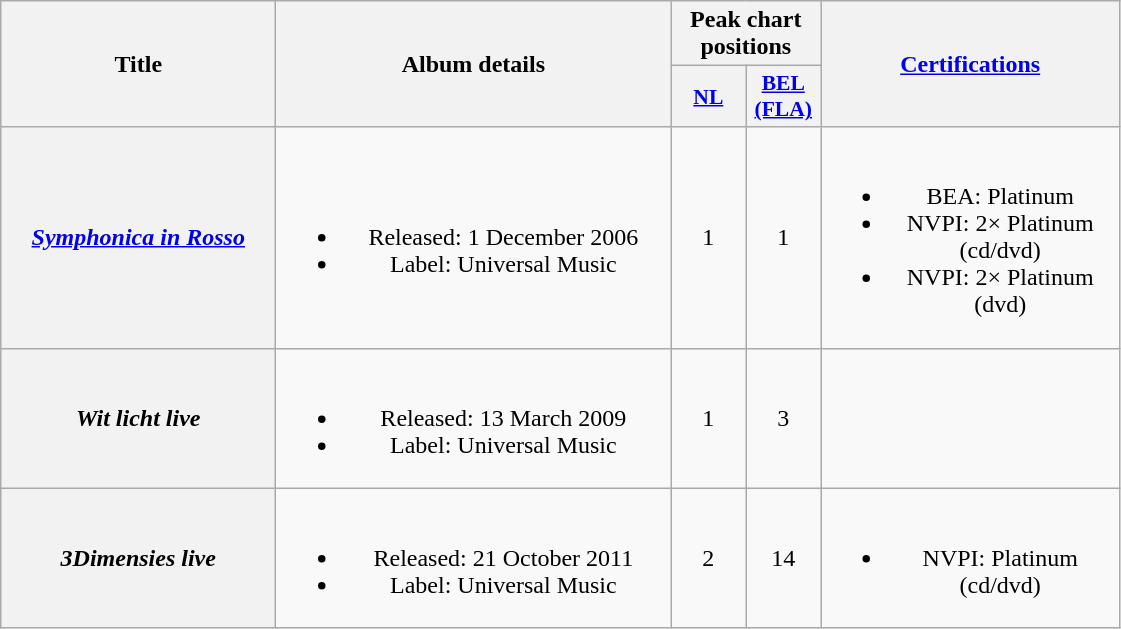<table class="wikitable plainrowheaders" style="text-align:center;" border="1">
<tr>
<th scope="col" rowspan="2" style="width:11em;">Title</th>
<th scope="col" rowspan="2" style="width:16em;">Album details</th>
<th scope="col" colspan="2">Peak chart positions</th>
<th scope="col" rowspan="2" style="width:12em;"><a href='#'>Certifications</a></th>
</tr>
<tr>
<th scope="col" style="width:3em;font-size:90%;"><a href='#'>NL</a><br></th>
<th scope="col" style="width:3em;font-size:90%;"><a href='#'>BEL<br>(FLA)</a><br></th>
</tr>
<tr>
<th scope="row"><em><a href='#'>Symphonica in Rosso</a></em></th>
<td><br><ul><li>Released: 1 December 2006</li><li>Label: Universal Music</li></ul></td>
<td>1</td>
<td>1</td>
<td><br><ul><li>BEA: Platinum</li><li>NVPI: 2× Platinum (cd/dvd)</li><li>NVPI: 2× Platinum (dvd)</li></ul></td>
</tr>
<tr>
<th scope="row"><em>Wit licht live</em></th>
<td><br><ul><li>Released: 13 March 2009</li><li>Label: Universal Music</li></ul></td>
<td>1</td>
<td>3</td>
<td></td>
</tr>
<tr>
<th scope="row"><em>3Dimensies live</em></th>
<td><br><ul><li>Released: 21 October 2011</li><li>Label: Universal Music</li></ul></td>
<td>2</td>
<td>14</td>
<td><br><ul><li>NVPI: Platinum (cd/dvd)</li></ul></td>
</tr>
</table>
